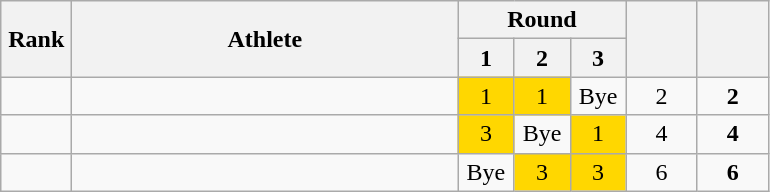<table class="wikitable" style="text-align: center;">
<tr>
<th rowspan="2" width=40>Rank</th>
<th rowspan="2" width=250>Athlete</th>
<th colspan="3">Round</th>
<th rowspan="2" width=40></th>
<th rowspan="2" width=40></th>
</tr>
<tr>
<th width=30>1</th>
<th width=30>2</th>
<th width=30>3</th>
</tr>
<tr>
<td></td>
<td align="left"></td>
<td bgcolor=gold>1</td>
<td bgcolor=gold>1</td>
<td>Bye</td>
<td>2</td>
<td><strong>2</strong></td>
</tr>
<tr>
<td></td>
<td align="left"></td>
<td bgcolor=gold>3</td>
<td>Bye</td>
<td bgcolor=gold>1</td>
<td>4</td>
<td><strong>4</strong></td>
</tr>
<tr>
<td></td>
<td align="left"></td>
<td>Bye</td>
<td bgcolor=gold>3</td>
<td bgcolor=gold>3</td>
<td>6</td>
<td><strong>6</strong></td>
</tr>
</table>
